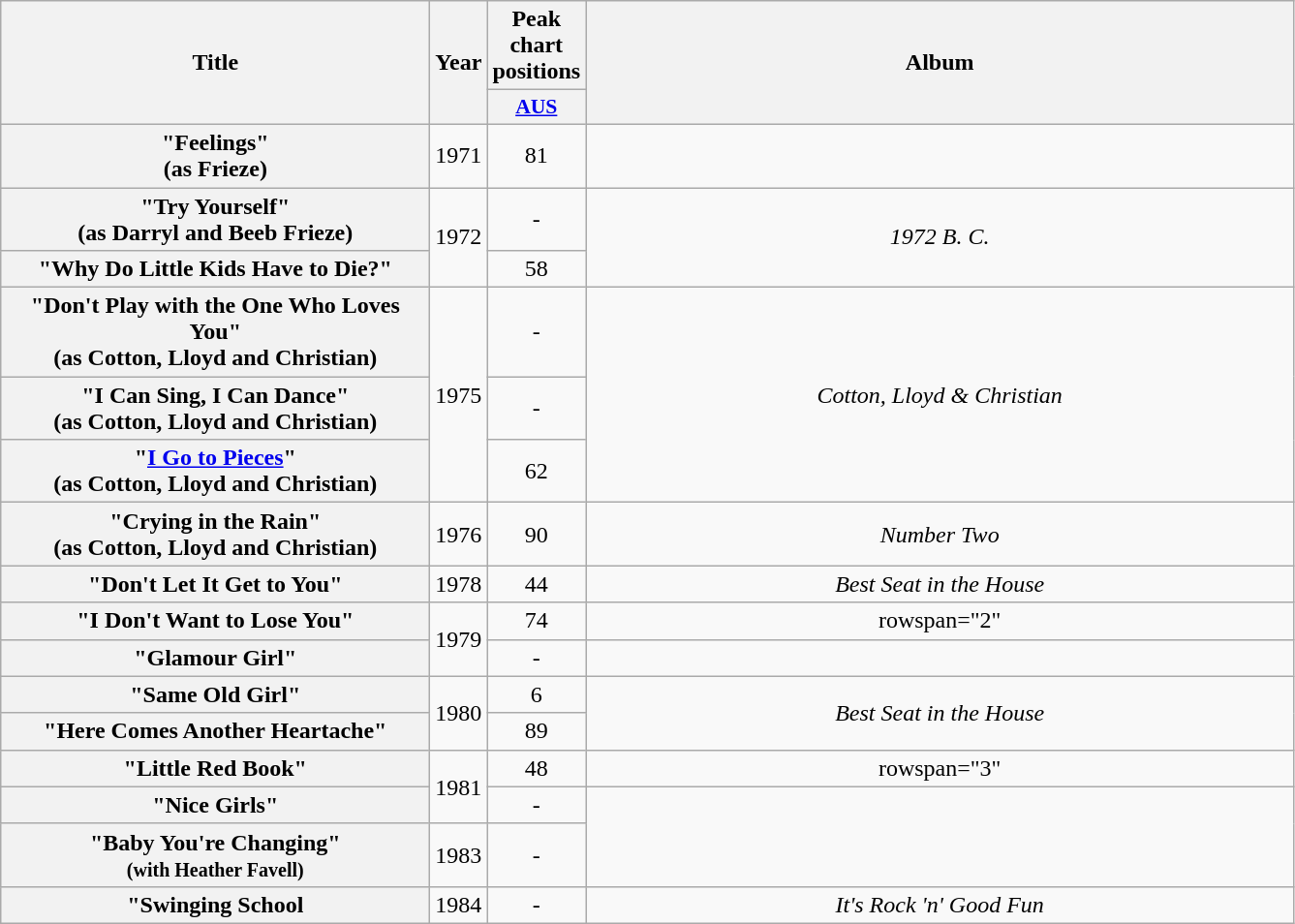<table class="wikitable plainrowheaders" style="text-align:center;">
<tr>
<th scope="col" rowspan="2" style="width:18em;">Title</th>
<th scope="col" rowspan="2" style="width:1em;">Year</th>
<th scope="col" colspan="1">Peak chart positions</th>
<th scope="col" rowspan="2" style="width:30em;">Album</th>
</tr>
<tr>
<th scope="col" style="width:3em;font-size:90%;"><a href='#'>AUS</a></th>
</tr>
<tr>
<th scope="row">"Feelings" <br> (as Frieze)</th>
<td>1971</td>
<td>81</td>
<td></td>
</tr>
<tr>
<th scope="row">"Try Yourself" <br> (as Darryl and Beeb Frieze)</th>
<td rowspan="2">1972</td>
<td>-</td>
<td rowspan="2"><em>1972 B. C.</em></td>
</tr>
<tr>
<th scope="row">"Why Do Little Kids Have to Die?"</th>
<td>58</td>
</tr>
<tr>
<th scope="row">"Don't Play with the One Who Loves You" <br> (as Cotton, Lloyd and Christian)</th>
<td rowspan="3">1975</td>
<td>-</td>
<td rowspan="3"><em>Cotton, Lloyd & Christian</em></td>
</tr>
<tr>
<th scope="row">"I Can Sing, I Can Dance" <br> (as Cotton, Lloyd and Christian)</th>
<td>-</td>
</tr>
<tr>
<th scope="row">"<a href='#'>I Go to Pieces</a>" <br> (as Cotton, Lloyd and Christian)</th>
<td>62</td>
</tr>
<tr>
<th scope="row">"Crying in the Rain" <br> (as Cotton, Lloyd and Christian)</th>
<td>1976</td>
<td>90</td>
<td><em>Number Two</em></td>
</tr>
<tr>
<th scope="row">"Don't Let It Get to You"</th>
<td>1978</td>
<td>44</td>
<td><em>Best Seat in the House</em></td>
</tr>
<tr>
<th scope="row">"I Don't Want to Lose You"</th>
<td rowspan="2">1979</td>
<td>74</td>
<td>rowspan="2" </td>
</tr>
<tr>
<th scope="row">"Glamour Girl"</th>
<td>-</td>
</tr>
<tr>
<th scope="row">"Same Old Girl"</th>
<td rowspan="2">1980</td>
<td>6</td>
<td rowspan="2"><em>Best Seat in the House</em></td>
</tr>
<tr>
<th scope="row">"Here Comes Another Heartache"</th>
<td>89</td>
</tr>
<tr>
<th scope="row">"Little Red Book"</th>
<td rowspan="2">1981</td>
<td>48</td>
<td>rowspan="3" </td>
</tr>
<tr>
<th scope="row">"Nice Girls"</th>
<td>-</td>
</tr>
<tr>
<th scope="row">"Baby You're Changing" <br> <small>(with Heather Favell)</small></th>
<td>1983</td>
<td>-</td>
</tr>
<tr>
<th scope="row">"Swinging School</th>
<td>1984</td>
<td>-</td>
<td><em>It's Rock 'n' Good Fun</em></td>
</tr>
</table>
